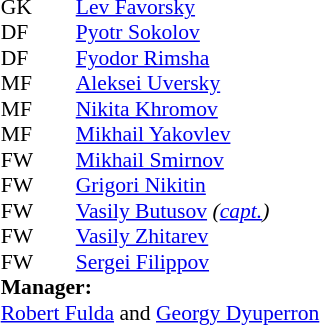<table cellspacing="0" cellpadding="0" style="font-size:90%; margin:0.2em auto;">
<tr>
<th width="25"></th>
<th width="25"></th>
</tr>
<tr>
<td>GK</td>
<td></td>
<td><a href='#'>Lev Favorsky</a></td>
</tr>
<tr>
<td>DF</td>
<td></td>
<td><a href='#'>Pyotr Sokolov</a></td>
</tr>
<tr>
<td>DF</td>
<td></td>
<td><a href='#'>Fyodor Rimsha</a></td>
</tr>
<tr>
<td>MF</td>
<td></td>
<td><a href='#'>Aleksei Uversky</a></td>
</tr>
<tr>
<td>MF</td>
<td></td>
<td><a href='#'>Nikita Khromov</a></td>
</tr>
<tr>
<td>MF</td>
<td></td>
<td><a href='#'>Mikhail Yakovlev</a></td>
</tr>
<tr>
<td>FW</td>
<td></td>
<td><a href='#'>Mikhail Smirnov</a></td>
</tr>
<tr>
<td>FW</td>
<td></td>
<td><a href='#'>Grigori Nikitin</a></td>
</tr>
<tr>
<td>FW</td>
<td></td>
<td><a href='#'>Vasily Butusov</a> <em>(<a href='#'>capt.</a>)</em></td>
</tr>
<tr>
<td>FW</td>
<td></td>
<td><a href='#'>Vasily Zhitarev</a></td>
</tr>
<tr>
<td>FW</td>
<td></td>
<td><a href='#'>Sergei Filippov</a></td>
</tr>
<tr>
<td colspan=3><strong>Manager:</strong></td>
</tr>
<tr>
<td colspan=4> <a href='#'>Robert Fulda</a> and <a href='#'>Georgy Dyuperron</a></td>
</tr>
</table>
